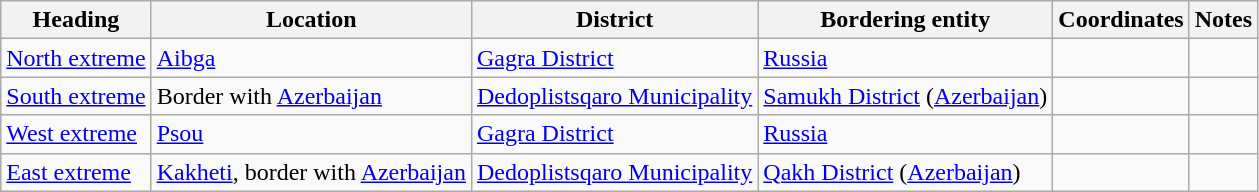<table class="wikitable">
<tr>
<th>Heading</th>
<th>Location</th>
<th>District</th>
<th>Bordering entity</th>
<th class="unsortable">Coordinates</th>
<th class="unsortable">Notes</th>
</tr>
<tr class="vcard">
<td><a href='#'>North extreme</a></td>
<td class="fn org"><a href='#'>Aibga</a></td>
<td><a href='#'>Gagra District</a></td>
<td><a href='#'>Russia</a></td>
<td></td>
<td align="center"></td>
</tr>
<tr class="vcard">
<td><a href='#'>South extreme</a></td>
<td class="fn org">Border with <a href='#'>Azerbaijan</a></td>
<td><a href='#'>Dedoplistsqaro Municipality</a></td>
<td><a href='#'>Samukh District</a> (<a href='#'>Azerbaijan</a>)</td>
<td></td>
<td align="center"></td>
</tr>
<tr class="vcard">
<td><a href='#'>West extreme</a></td>
<td class="fn org"><a href='#'>Psou</a></td>
<td><a href='#'>Gagra District</a></td>
<td><a href='#'>Russia</a></td>
<td></td>
<td align="center"></td>
</tr>
<tr class="vcard">
<td><a href='#'>East extreme</a></td>
<td class="fn org"><a href='#'>Kakheti</a>, border with <a href='#'>Azerbaijan</a></td>
<td><a href='#'>Dedoplistsqaro Municipality</a></td>
<td><a href='#'>Qakh District</a> (<a href='#'>Azerbaijan</a>)</td>
<td></td>
<td align="center"></td>
</tr>
</table>
